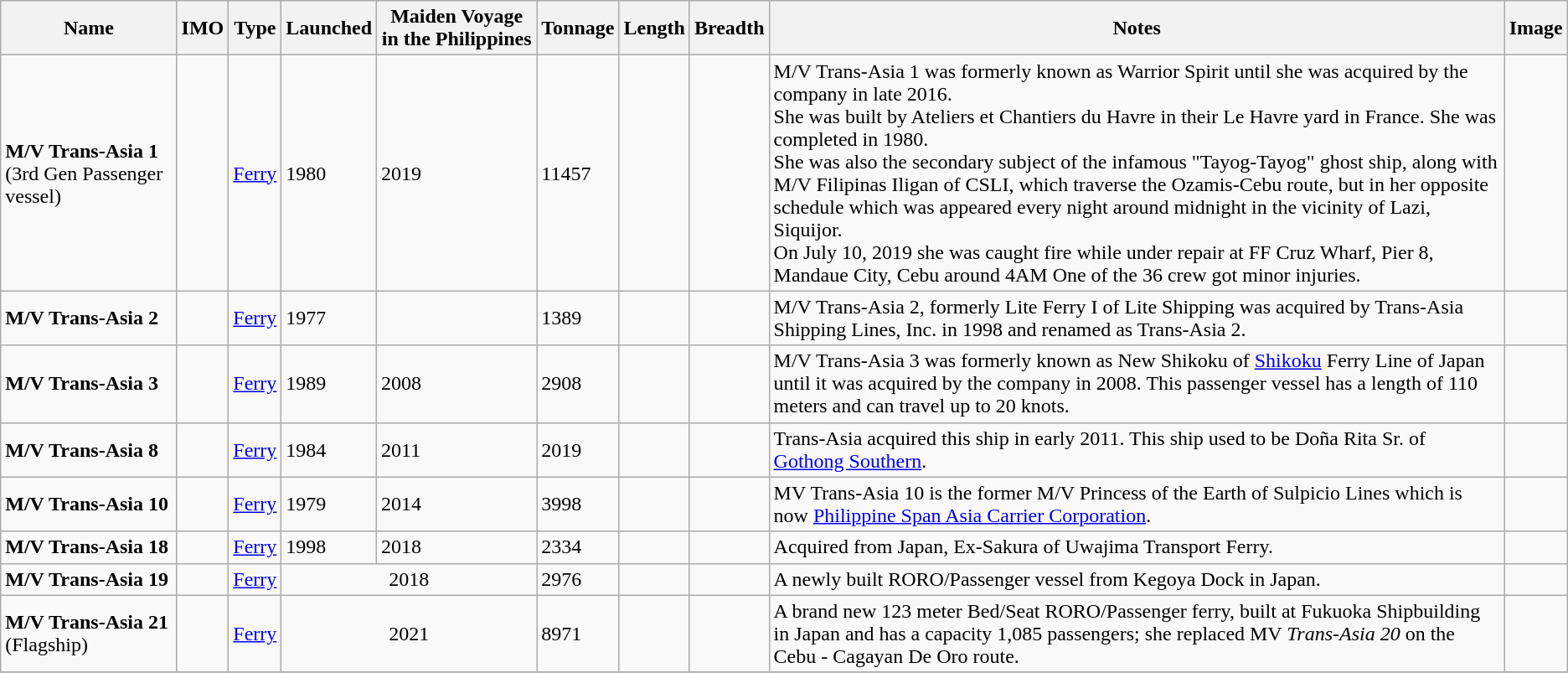<table class="wikitable sortable sticky-header">
<tr>
<th><strong>Name</strong></th>
<th><strong>IMO</strong></th>
<th><strong>Type</strong></th>
<th><strong>Launched</strong></th>
<th><strong>Maiden Voyage in the Philippines</strong></th>
<th><strong>Tonnage</strong></th>
<th><strong>Length</strong></th>
<th><strong>Breadth</strong></th>
<th><strong>Notes</strong></th>
<th><strong>Image</strong></th>
</tr>
<tr>
<td><strong>M/V Trans-Asia 1</strong> (3rd Gen Passenger vessel)</td>
<td></td>
<td><a href='#'>Ferry</a></td>
<td>1980</td>
<td>2019</td>
<td>11457</td>
<td></td>
<td></td>
<td>M/V Trans-Asia 1 was formerly known as Warrior Spirit until she was acquired by the company in late 2016.<br>She was built by Ateliers et Chantiers du Havre in their Le Havre yard in France. She was completed in 1980.<br>She was also the secondary subject of the infamous "Tayog-Tayog" ghost ship, along with M/V Filipinas Iligan of CSLI, which traverse the Ozamis-Cebu route, but in her opposite schedule which was appeared every night around midnight in the vicinity of Lazi, Siquijor.<br>On July 10, 2019 she was caught fire while under repair at FF Cruz Wharf, Pier 8, Mandaue City, Cebu around 4AM  One of the 36 crew got minor injuries.</td>
<td></td>
</tr>
<tr>
<td><strong>M/V Trans-Asia 2</strong></td>
<td></td>
<td><a href='#'>Ferry</a></td>
<td>1977</td>
<td></td>
<td>1389</td>
<td></td>
<td></td>
<td>M/V Trans-Asia 2, formerly Lite Ferry I of Lite Shipping was acquired by Trans-Asia Shipping Lines, Inc. in 1998 and renamed as Trans-Asia 2.</td>
<td></td>
</tr>
<tr>
<td><strong>M/V Trans-Asia 3</strong></td>
<td></td>
<td><a href='#'>Ferry</a></td>
<td>1989</td>
<td>2008</td>
<td>2908</td>
<td></td>
<td></td>
<td>M/V Trans-Asia 3 was formerly known as New Shikoku of <a href='#'>Shikoku</a> Ferry Line of Japan until it was acquired by the company in 2008. This passenger vessel has a length of 110 meters and can travel up to 20 knots.</td>
<td></td>
</tr>
<tr>
<td><strong>M/V Trans-Asia 8</strong></td>
<td></td>
<td><a href='#'>Ferry</a></td>
<td>1984</td>
<td>2011</td>
<td>2019</td>
<td></td>
<td></td>
<td>Trans-Asia acquired this ship in early 2011. This ship used to be Doña Rita Sr. of <a href='#'>Gothong Southern</a>.</td>
<td></td>
</tr>
<tr>
<td><strong>M/V Trans-Asia 10</strong></td>
<td></td>
<td><a href='#'>Ferry</a></td>
<td>1979</td>
<td>2014</td>
<td>3998</td>
<td></td>
<td></td>
<td>MV Trans-Asia 10 is the former M/V Princess of the Earth of Sulpicio Lines which is now <a href='#'>Philippine Span Asia Carrier Corporation</a>.</td>
<td></td>
</tr>
<tr>
<td><strong>M/V Trans-Asia 18</strong></td>
<td></td>
<td><a href='#'>Ferry</a></td>
<td>1998</td>
<td>2018</td>
<td>2334</td>
<td></td>
<td></td>
<td>Acquired from Japan, Ex-Sakura of Uwajima Transport Ferry. </td>
<td></td>
</tr>
<tr>
<td><strong>M/V Trans-Asia 19</strong></td>
<td></td>
<td><a href='#'>Ferry</a></td>
<td align="center"colspan=2>2018</td>
<td>2976</td>
<td></td>
<td></td>
<td>A newly built RORO/Passenger vessel from Kegoya Dock in Japan.</td>
<td></td>
</tr>
<tr>
<td><strong>M/V Trans-Asia 21</strong> (Flagship)</td>
<td></td>
<td><a href='#'>Ferry</a></td>
<td align="center"colspan=2>2021</td>
<td>8971</td>
<td></td>
<td></td>
<td>A brand new 123 meter Bed/Seat RORO/Passenger ferry, built at Fukuoka Shipbuilding in Japan and has a capacity 1,085 passengers; she replaced MV <em>Trans-Asia 20</em> on the Cebu - Cagayan De Oro route.</td>
<td></td>
</tr>
<tr>
</tr>
</table>
